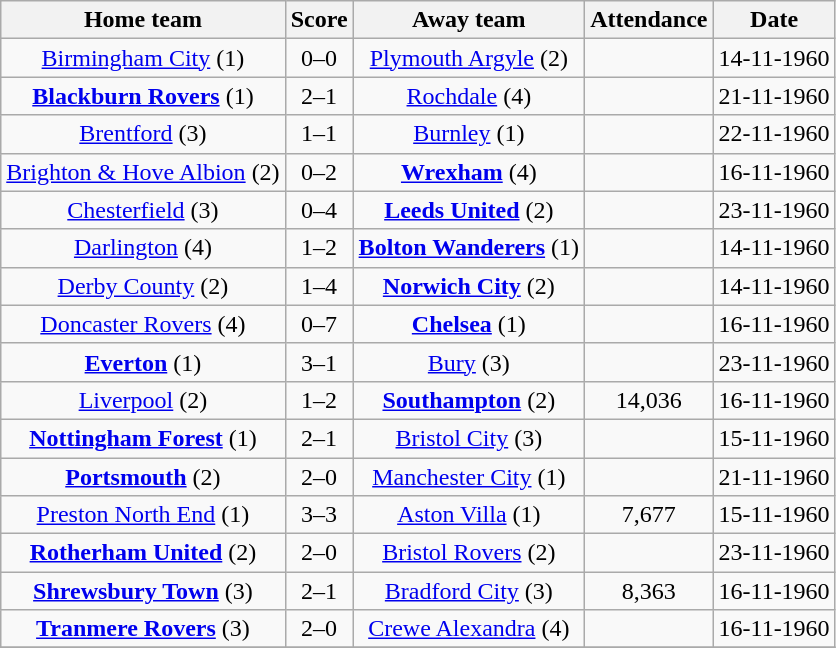<table class="wikitable" style="text-align: center">
<tr>
<th>Home team</th>
<th>Score</th>
<th>Away team</th>
<th>Attendance</th>
<th>Date</th>
</tr>
<tr>
<td><a href='#'>Birmingham City</a> (1)</td>
<td>0–0</td>
<td><a href='#'>Plymouth Argyle</a> (2)</td>
<td></td>
<td>14-11-1960</td>
</tr>
<tr>
<td><strong><a href='#'>Blackburn Rovers</a></strong> (1)</td>
<td>2–1</td>
<td><a href='#'>Rochdale</a> (4)</td>
<td></td>
<td>21-11-1960</td>
</tr>
<tr>
<td><a href='#'>Brentford</a> (3)</td>
<td>1–1</td>
<td><a href='#'>Burnley</a> (1)</td>
<td></td>
<td>22-11-1960</td>
</tr>
<tr>
<td><a href='#'>Brighton & Hove Albion</a> (2)</td>
<td>0–2</td>
<td><strong><a href='#'>Wrexham</a></strong> (4)</td>
<td></td>
<td>16-11-1960</td>
</tr>
<tr>
<td><a href='#'>Chesterfield</a> (3)</td>
<td>0–4</td>
<td><strong><a href='#'>Leeds United</a></strong> (2)</td>
<td></td>
<td>23-11-1960</td>
</tr>
<tr>
<td><a href='#'>Darlington</a> (4)</td>
<td>1–2</td>
<td><strong><a href='#'>Bolton Wanderers</a></strong> (1)</td>
<td></td>
<td>14-11-1960</td>
</tr>
<tr>
<td><a href='#'>Derby County</a> (2)</td>
<td>1–4</td>
<td><strong><a href='#'>Norwich City</a></strong> (2)</td>
<td></td>
<td>14-11-1960</td>
</tr>
<tr>
<td><a href='#'>Doncaster Rovers</a> (4)</td>
<td>0–7</td>
<td><strong><a href='#'>Chelsea</a></strong> (1)</td>
<td></td>
<td>16-11-1960</td>
</tr>
<tr>
<td><strong><a href='#'>Everton</a></strong> (1)</td>
<td>3–1</td>
<td><a href='#'>Bury</a> (3)</td>
<td></td>
<td>23-11-1960</td>
</tr>
<tr>
<td><a href='#'>Liverpool</a> (2)</td>
<td>1–2</td>
<td><strong><a href='#'>Southampton</a></strong> (2)</td>
<td>14,036</td>
<td>16-11-1960</td>
</tr>
<tr>
<td><strong><a href='#'>Nottingham Forest</a></strong> (1)</td>
<td>2–1</td>
<td><a href='#'>Bristol City</a> (3)</td>
<td></td>
<td>15-11-1960</td>
</tr>
<tr>
<td><strong><a href='#'>Portsmouth</a></strong> (2)</td>
<td>2–0</td>
<td><a href='#'>Manchester City</a> (1)</td>
<td></td>
<td>21-11-1960</td>
</tr>
<tr>
<td><a href='#'>Preston North End</a> (1)</td>
<td>3–3</td>
<td><a href='#'>Aston Villa</a> (1)</td>
<td>7,677</td>
<td>15-11-1960</td>
</tr>
<tr>
<td><strong><a href='#'>Rotherham United</a></strong> (2)</td>
<td>2–0</td>
<td><a href='#'>Bristol Rovers</a> (2)</td>
<td></td>
<td>23-11-1960</td>
</tr>
<tr>
<td><strong><a href='#'>Shrewsbury Town</a></strong> (3)</td>
<td>2–1</td>
<td><a href='#'>Bradford City</a> (3)</td>
<td>8,363</td>
<td>16-11-1960</td>
</tr>
<tr>
<td><strong><a href='#'>Tranmere Rovers</a></strong> (3)</td>
<td>2–0</td>
<td><a href='#'>Crewe Alexandra</a> (4)</td>
<td></td>
<td>16-11-1960</td>
</tr>
<tr>
</tr>
</table>
